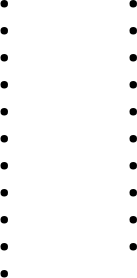<table>
<tr>
<td style="vertical-align:top; width:25%;"><br><ul><li></li><li></li><li></li><li></li><li></li><li></li><li></li><li></li><li></li><li></li><li></li></ul></td>
<td style="vertical-align:top; width:25%;"><br><ul><li></li><li></li><li></li><li></li><li></li><li></li><li></li><li></li><li></li><li></li></ul></td>
</tr>
</table>
